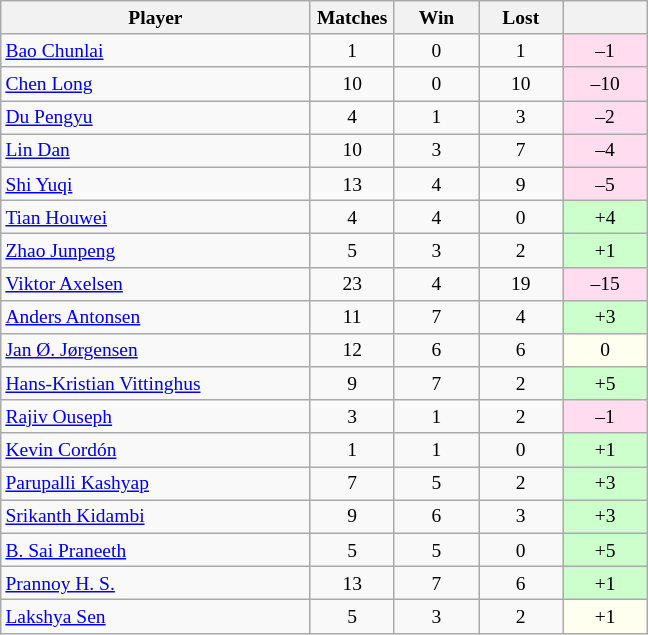<table class=wikitable style="text-align:center; font-size:small">
<tr>
<th width="200">Player</th>
<th width="50">Matches</th>
<th width="50">Win</th>
<th width="50">Lost</th>
<th width="50"></th>
</tr>
<tr>
<td align="left"> <a href='#'>Bao Chunlai</a></td>
<td>1</td>
<td>0</td>
<td>1</td>
<td bgcolor="#ffddee">–1</td>
</tr>
<tr>
<td align="left"> <a href='#'>Chen Long</a></td>
<td>10</td>
<td>0</td>
<td>10</td>
<td bgcolor="#ffddee">–10</td>
</tr>
<tr>
<td align="left"> <a href='#'>Du Pengyu</a></td>
<td>4</td>
<td>1</td>
<td>3</td>
<td bgcolor="#ffddee">–2</td>
</tr>
<tr>
<td align="left"> <a href='#'>Lin Dan</a></td>
<td>10</td>
<td>3</td>
<td>7</td>
<td bgcolor="#ffddee">–4</td>
</tr>
<tr>
<td align="left"> <a href='#'>Shi Yuqi</a></td>
<td>13</td>
<td>4</td>
<td>9</td>
<td bgcolor="#ffddee">–5</td>
</tr>
<tr>
<td align="left"> <a href='#'>Tian Houwei</a></td>
<td>4</td>
<td>4</td>
<td>0</td>
<td bgcolor="#ccffcc">+4</td>
</tr>
<tr>
<td align="left"> <a href='#'>Zhao Junpeng</a></td>
<td>5</td>
<td>3</td>
<td>2</td>
<td bgcolor="#ccffcc">+1</td>
</tr>
<tr>
<td align="left"> <a href='#'>Viktor Axelsen</a></td>
<td>23</td>
<td>4</td>
<td>19</td>
<td bgcolor="#ffddee">–15</td>
</tr>
<tr>
<td align="left"> <a href='#'>Anders Antonsen</a></td>
<td>11</td>
<td>7</td>
<td>4</td>
<td bgcolor="#ccffcc">+3</td>
</tr>
<tr>
<td align="left"> <a href='#'>Jan Ø. Jørgensen</a></td>
<td>12</td>
<td>6</td>
<td>6</td>
<td bgcolor="#fffff0">0</td>
</tr>
<tr>
<td align="left"> <a href='#'>Hans-Kristian Vittinghus</a></td>
<td>9</td>
<td>7</td>
<td>2</td>
<td bgcolor="#ccffcc">+5</td>
</tr>
<tr>
<td align="left"> <a href='#'>Rajiv Ouseph</a></td>
<td>3</td>
<td>1</td>
<td>2</td>
<td bgcolor="#ffddee">–1</td>
</tr>
<tr>
<td align="left"> <a href='#'>Kevin Cordón</a></td>
<td>1</td>
<td>1</td>
<td>0</td>
<td bgcolor="#ccffcc">+1</td>
</tr>
<tr>
<td align="left"> <a href='#'>Parupalli Kashyap</a></td>
<td>7</td>
<td>5</td>
<td>2</td>
<td bgcolor="#ccffcc">+3</td>
</tr>
<tr>
<td align="left"> <a href='#'>Srikanth Kidambi</a></td>
<td>9</td>
<td>6</td>
<td>3</td>
<td bgcolor="#ccffcc">+3</td>
</tr>
<tr>
<td align="left"> <a href='#'>B. Sai Praneeth</a></td>
<td>5</td>
<td>5</td>
<td>0</td>
<td bgcolor="#ccffcc">+5</td>
</tr>
<tr>
<td align="left"> <a href='#'>Prannoy H. S.</a></td>
<td>13</td>
<td>7</td>
<td>6</td>
<td bgcolor="#ccffcc">+1</td>
</tr>
<tr>
<td align="left"> <a href='#'>Lakshya Sen</a></td>
<td>5</td>
<td>3</td>
<td>2</td>
<td bgcolor="#fffff0">+1</td>
</tr>
</table>
